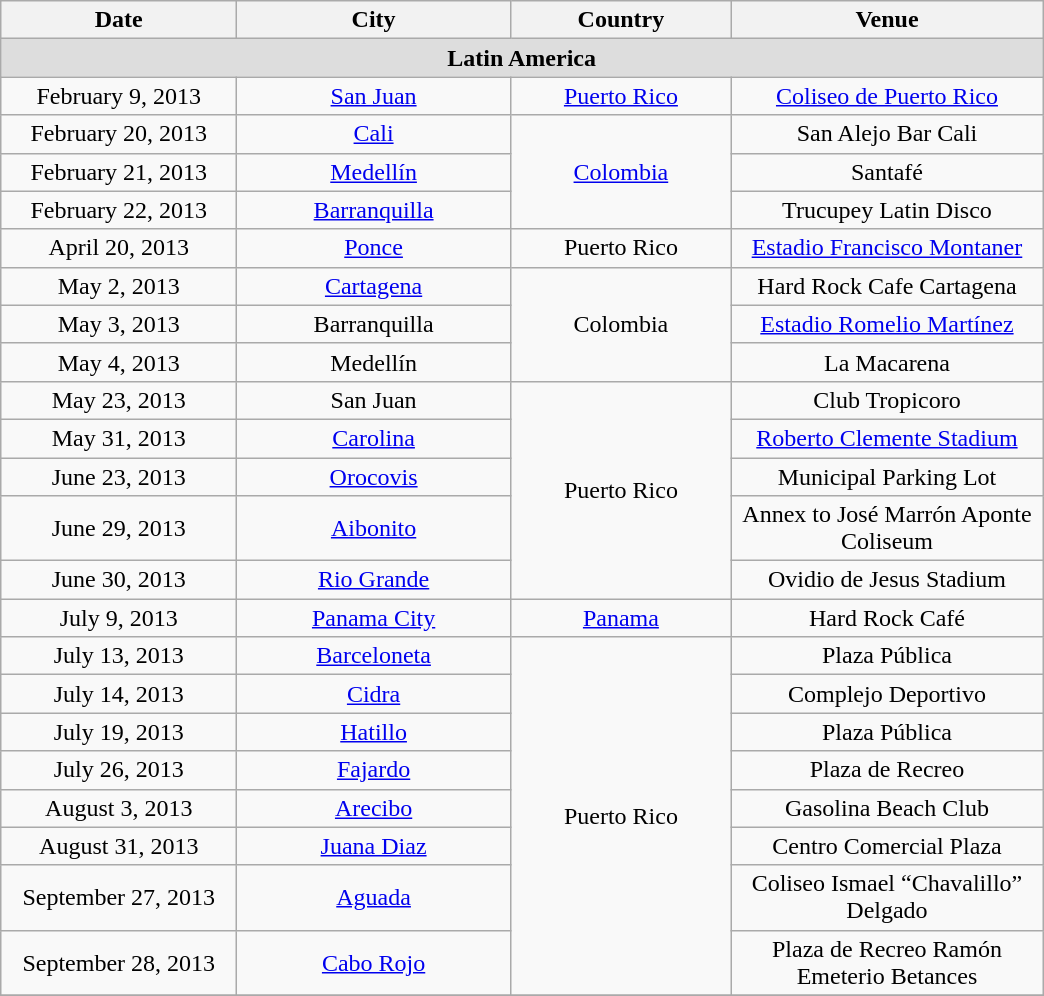<table class="wikitable">
<tr>
<th width="150" rowspan="1">Date</th>
<th width="175" rowspan="1">City</th>
<th width="140" rowspan="1">Country</th>
<th width="200" rowspan="1">Venue</th>
</tr>
<tr bgcolor="#DDDDDD">
<td colspan=8 align=center><strong>Latin America</strong></td>
</tr>
<tr>
<td align="center">February 9, 2013</td>
<td align="center"><a href='#'>San Juan</a></td>
<td align="center"><a href='#'>Puerto Rico</a></td>
<td align="center"><a href='#'>Coliseo de Puerto Rico</a></td>
</tr>
<tr>
<td align="center">February 20, 2013</td>
<td align="center"><a href='#'>Cali</a></td>
<td align="center" rowspan="3"><a href='#'>Colombia</a></td>
<td align="center">San Alejo Bar Cali</td>
</tr>
<tr>
<td align="center">February 21, 2013</td>
<td align="center"><a href='#'>Medellín</a></td>
<td align="center">Santafé</td>
</tr>
<tr>
<td align="center">February 22, 2013</td>
<td align="center"><a href='#'>Barranquilla</a></td>
<td align="center">Trucupey Latin Disco</td>
</tr>
<tr>
<td align="center">April 20, 2013</td>
<td align="center"><a href='#'>Ponce</a></td>
<td align="center">Puerto Rico</td>
<td align="center"><a href='#'>Estadio Francisco Montaner</a></td>
</tr>
<tr>
<td align="center">May 2, 2013</td>
<td align="center"><a href='#'>Cartagena</a></td>
<td align="center" rowspan="3">Colombia</td>
<td align="center">Hard Rock Cafe Cartagena</td>
</tr>
<tr>
<td align="center">May 3, 2013</td>
<td align="center">Barranquilla</td>
<td align="center"><a href='#'>Estadio Romelio Martínez</a></td>
</tr>
<tr>
<td align="center">May 4, 2013</td>
<td align="center">Medellín</td>
<td align="center">La Macarena</td>
</tr>
<tr>
<td align="center">May 23, 2013</td>
<td align="center">San Juan</td>
<td align="center" rowspan="5">Puerto Rico</td>
<td align="center">Club Tropicoro</td>
</tr>
<tr>
<td align="center">May 31, 2013</td>
<td align="center"><a href='#'>Carolina</a></td>
<td align="center"><a href='#'>Roberto Clemente Stadium</a></td>
</tr>
<tr>
<td align="center">June 23, 2013</td>
<td align="center"><a href='#'>Orocovis</a></td>
<td align="center">Municipal Parking Lot</td>
</tr>
<tr>
<td align="center">June 29, 2013</td>
<td align="center"><a href='#'>Aibonito</a></td>
<td align="center">Annex to José Marrón Aponte Coliseum</td>
</tr>
<tr>
<td align="center">June 30, 2013</td>
<td align="center"><a href='#'>Rio Grande</a></td>
<td align="center">Ovidio de Jesus Stadium</td>
</tr>
<tr>
<td align="center">July 9, 2013</td>
<td align="center"><a href='#'>Panama City</a></td>
<td align="center"><a href='#'>Panama</a></td>
<td align="center">Hard Rock Café</td>
</tr>
<tr>
<td align="center">July 13, 2013</td>
<td align="center"><a href='#'>Barceloneta</a></td>
<td align="center" rowspan="8">Puerto Rico</td>
<td align="center">Plaza Pública</td>
</tr>
<tr>
<td align="center">July 14, 2013</td>
<td align="center"><a href='#'>Cidra</a></td>
<td align="center">Complejo Deportivo</td>
</tr>
<tr>
<td align="center">July 19, 2013</td>
<td align="center"><a href='#'>Hatillo</a></td>
<td align="center">Plaza Pública</td>
</tr>
<tr>
<td align="center">July 26, 2013</td>
<td align="center"><a href='#'>Fajardo</a></td>
<td align="center">Plaza de Recreo</td>
</tr>
<tr>
<td align="center">August 3, 2013</td>
<td align="center"><a href='#'>Arecibo</a></td>
<td align="center">Gasolina Beach Club</td>
</tr>
<tr>
<td align="center">August 31, 2013</td>
<td align="center"><a href='#'>Juana Diaz</a></td>
<td align="center">Centro Comercial Plaza</td>
</tr>
<tr>
<td align="center">September 27, 2013</td>
<td align="center"><a href='#'>Aguada</a></td>
<td align="center">Coliseo Ismael “Chavalillo” Delgado</td>
</tr>
<tr>
<td align="center">September 28, 2013</td>
<td align="center"><a href='#'>Cabo Rojo</a></td>
<td align="center">Plaza de Recreo Ramón Emeterio Betances</td>
</tr>
<tr>
</tr>
</table>
